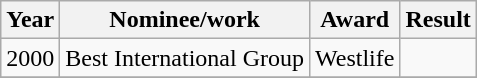<table class="wikitable">
<tr>
<th>Year</th>
<th>Nominee/work</th>
<th>Award</th>
<th>Result</th>
</tr>
<tr>
<td>2000</td>
<td>Best International Group</td>
<td>Westlife</td>
<td></td>
</tr>
<tr>
</tr>
</table>
